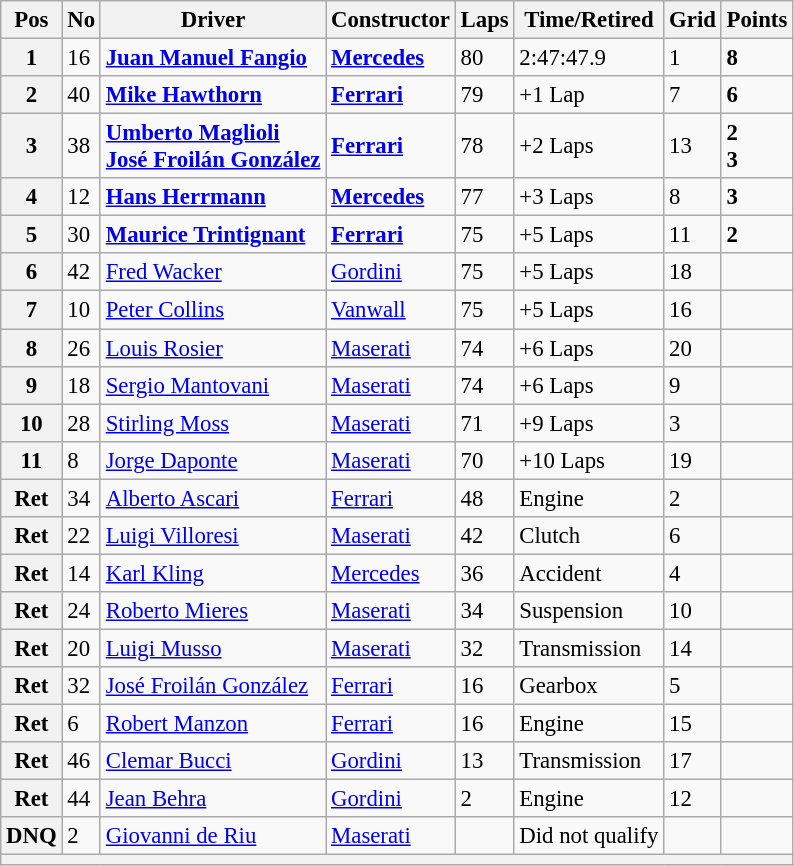<table class="wikitable" style="font-size: 95%;">
<tr>
<th>Pos</th>
<th>No</th>
<th>Driver</th>
<th>Constructor</th>
<th>Laps</th>
<th>Time/Retired</th>
<th>Grid</th>
<th>Points</th>
</tr>
<tr>
<th>1</th>
<td>16</td>
<td> <strong><a href='#'>Juan Manuel Fangio</a></strong></td>
<td><strong><a href='#'>Mercedes</a></strong></td>
<td>80</td>
<td>2:47:47.9</td>
<td>1</td>
<td><strong>8</strong></td>
</tr>
<tr>
<th>2</th>
<td>40</td>
<td> <strong><a href='#'>Mike Hawthorn</a></strong></td>
<td><strong><a href='#'>Ferrari</a></strong></td>
<td>79</td>
<td>+1 Lap</td>
<td>7</td>
<td><strong>6</strong></td>
</tr>
<tr>
<th>3</th>
<td>38</td>
<td> <strong><a href='#'>Umberto Maglioli</a></strong><br> <strong><a href='#'>José Froilán González</a></strong></td>
<td><strong><a href='#'>Ferrari</a></strong></td>
<td>78</td>
<td>+2 Laps</td>
<td>13</td>
<td><strong>2</strong><br><strong>3</strong></td>
</tr>
<tr>
<th>4</th>
<td>12</td>
<td> <strong><a href='#'>Hans Herrmann</a></strong></td>
<td><strong><a href='#'>Mercedes</a></strong></td>
<td>77</td>
<td>+3 Laps</td>
<td>8</td>
<td><strong>3</strong></td>
</tr>
<tr>
<th>5</th>
<td>30</td>
<td> <strong><a href='#'>Maurice Trintignant</a></strong></td>
<td><strong><a href='#'>Ferrari</a></strong></td>
<td>75</td>
<td>+5 Laps</td>
<td>11</td>
<td><strong>2</strong></td>
</tr>
<tr>
<th>6</th>
<td>42</td>
<td> <a href='#'>Fred Wacker</a></td>
<td><a href='#'>Gordini</a></td>
<td>75</td>
<td>+5 Laps</td>
<td>18</td>
<td></td>
</tr>
<tr>
<th>7</th>
<td>10</td>
<td> <a href='#'>Peter Collins</a></td>
<td><a href='#'>Vanwall</a></td>
<td>75</td>
<td>+5 Laps</td>
<td>16</td>
<td></td>
</tr>
<tr>
<th>8</th>
<td>26</td>
<td> <a href='#'>Louis Rosier</a></td>
<td><a href='#'>Maserati</a></td>
<td>74</td>
<td>+6 Laps</td>
<td>20</td>
<td></td>
</tr>
<tr>
<th>9</th>
<td>18</td>
<td> <a href='#'>Sergio Mantovani</a></td>
<td><a href='#'>Maserati</a></td>
<td>74</td>
<td>+6 Laps</td>
<td>9</td>
<td></td>
</tr>
<tr>
<th>10</th>
<td>28</td>
<td> <a href='#'>Stirling Moss</a></td>
<td><a href='#'>Maserati</a></td>
<td>71</td>
<td>+9 Laps</td>
<td>3</td>
<td></td>
</tr>
<tr>
<th>11</th>
<td>8</td>
<td> <a href='#'>Jorge Daponte</a></td>
<td><a href='#'>Maserati</a></td>
<td>70</td>
<td>+10 Laps</td>
<td>19</td>
<td></td>
</tr>
<tr>
<th>Ret</th>
<td>34</td>
<td> <a href='#'>Alberto Ascari</a></td>
<td><a href='#'>Ferrari</a></td>
<td>48</td>
<td>Engine</td>
<td>2</td>
<td></td>
</tr>
<tr>
<th>Ret</th>
<td>22</td>
<td> <a href='#'>Luigi Villoresi</a></td>
<td><a href='#'>Maserati</a></td>
<td>42</td>
<td>Clutch</td>
<td>6</td>
<td></td>
</tr>
<tr>
<th>Ret</th>
<td>14</td>
<td> <a href='#'>Karl Kling</a></td>
<td><a href='#'>Mercedes</a></td>
<td>36</td>
<td>Accident</td>
<td>4</td>
<td></td>
</tr>
<tr>
<th>Ret</th>
<td>24</td>
<td> <a href='#'>Roberto Mieres</a></td>
<td><a href='#'>Maserati</a></td>
<td>34</td>
<td>Suspension</td>
<td>10</td>
<td></td>
</tr>
<tr>
<th>Ret</th>
<td>20</td>
<td> <a href='#'>Luigi Musso</a></td>
<td><a href='#'>Maserati</a></td>
<td>32</td>
<td>Transmission</td>
<td>14</td>
<td></td>
</tr>
<tr>
<th>Ret</th>
<td>32</td>
<td> <a href='#'>José Froilán González</a></td>
<td><a href='#'>Ferrari</a></td>
<td>16</td>
<td>Gearbox</td>
<td>5</td>
<td></td>
</tr>
<tr>
<th>Ret</th>
<td>6</td>
<td> <a href='#'>Robert Manzon</a></td>
<td><a href='#'>Ferrari</a></td>
<td>16</td>
<td>Engine</td>
<td>15</td>
<td></td>
</tr>
<tr>
<th>Ret</th>
<td>46</td>
<td> <a href='#'>Clemar Bucci</a></td>
<td><a href='#'>Gordini</a></td>
<td>13</td>
<td>Transmission</td>
<td>17</td>
<td></td>
</tr>
<tr>
<th>Ret</th>
<td>44</td>
<td> <a href='#'>Jean Behra</a></td>
<td><a href='#'>Gordini</a></td>
<td>2</td>
<td>Engine</td>
<td>12</td>
<td></td>
</tr>
<tr>
<th>DNQ</th>
<td>2</td>
<td> <a href='#'>Giovanni de Riu</a></td>
<td><a href='#'>Maserati</a></td>
<td></td>
<td>Did not qualify</td>
<td></td>
<td></td>
</tr>
<tr>
<th colspan="8"></th>
</tr>
</table>
